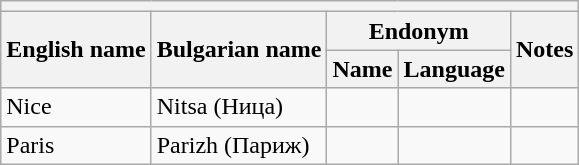<table class="wikitable sortable">
<tr>
<th colspan="5"></th>
</tr>
<tr>
<th rowspan="2">English name</th>
<th rowspan="2">Bulgarian name</th>
<th colspan="2">Endonym</th>
<th rowspan="2">Notes</th>
</tr>
<tr>
<th>Name</th>
<th>Language</th>
</tr>
<tr>
<td>Nice</td>
<td>Nitsa (Ница)</td>
<td></td>
<td></td>
<td></td>
</tr>
<tr>
<td>Paris</td>
<td>Parizh (Париж)</td>
<td></td>
<td></td>
<td></td>
</tr>
</table>
